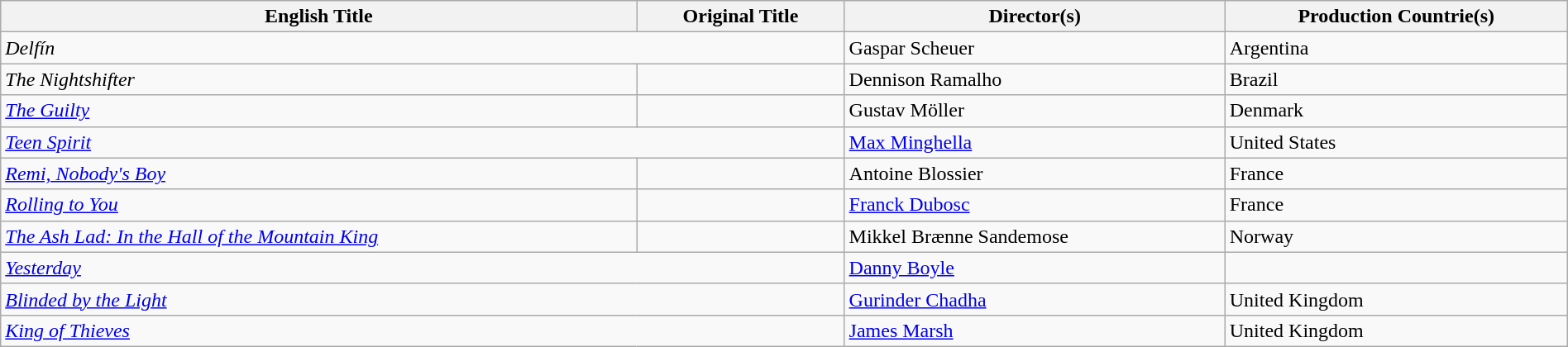<table class="sortable wikitable" style="width:100%; margin-bottom:4px" cellpadding="5">
<tr>
<th scope="col">English Title</th>
<th scope="col">Original Title</th>
<th scope="col">Director(s)</th>
<th scope="col">Production Countrie(s)</th>
</tr>
<tr>
<td colspan = "2"><em>Delfín</em></td>
<td>Gaspar Scheuer</td>
<td>Argentina</td>
</tr>
<tr>
<td><em>The Nightshifter</em></td>
<td></td>
<td>Dennison Ramalho</td>
<td>Brazil</td>
</tr>
<tr>
<td><a href='#'><em>The Guilty</em></a></td>
<td></td>
<td>Gustav Möller</td>
<td>Denmark</td>
</tr>
<tr>
<td colspan = "2"><a href='#'><em>Teen Spirit</em></a></td>
<td><a href='#'>Max Minghella</a></td>
<td>United States</td>
</tr>
<tr>
<td><em><a href='#'>Remi, Nobody's Boy</a></em></td>
<td></td>
<td>Antoine Blossier</td>
<td>France</td>
</tr>
<tr>
<td><em><a href='#'>Rolling to You</a></em></td>
<td></td>
<td><a href='#'>Franck Dubosc</a></td>
<td>France</td>
</tr>
<tr>
<td><em><a href='#'>The Ash Lad: In the Hall of the Mountain King</a></em></td>
<td></td>
<td>Mikkel Brænne Sandemose</td>
<td>Norway</td>
</tr>
<tr>
<td colspan = "2"><a href='#'><em>Yesterday</em></a></td>
<td><a href='#'>Danny Boyle</a></td>
<td></td>
</tr>
<tr>
<td colspan = "2"><a href='#'><em>Blinded by the Light</em></a></td>
<td><a href='#'>Gurinder Chadha</a></td>
<td>United Kingdom</td>
</tr>
<tr>
<td colspan = "2"><a href='#'><em>King of Thieves</em></a></td>
<td><a href='#'>James Marsh</a></td>
<td>United Kingdom</td>
</tr>
</table>
